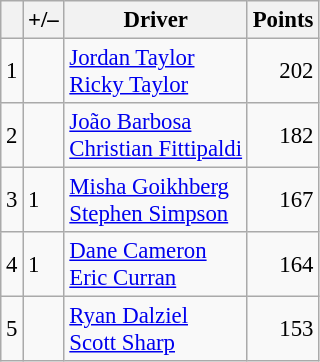<table class="wikitable" style="font-size: 95%;">
<tr>
<th scope="col"></th>
<th scope="col">+/–</th>
<th scope="col">Driver</th>
<th scope="col">Points</th>
</tr>
<tr>
<td align=center>1</td>
<td align="left"></td>
<td> <a href='#'>Jordan Taylor</a><br> <a href='#'>Ricky Taylor</a></td>
<td align=right>202</td>
</tr>
<tr>
<td align=center>2</td>
<td align="left"></td>
<td> <a href='#'>João Barbosa</a><br> <a href='#'>Christian Fittipaldi</a></td>
<td align=right>182</td>
</tr>
<tr>
<td align=center>3</td>
<td align="left"> 1</td>
<td> <a href='#'>Misha Goikhberg</a><br> <a href='#'>Stephen Simpson</a></td>
<td align=right>167</td>
</tr>
<tr>
<td align=center>4</td>
<td align="left"> 1</td>
<td> <a href='#'>Dane Cameron</a><br> <a href='#'>Eric Curran</a></td>
<td align=right>164</td>
</tr>
<tr>
<td align=center>5</td>
<td align="left"></td>
<td> <a href='#'>Ryan Dalziel</a><br> <a href='#'>Scott Sharp</a></td>
<td align=right>153</td>
</tr>
</table>
